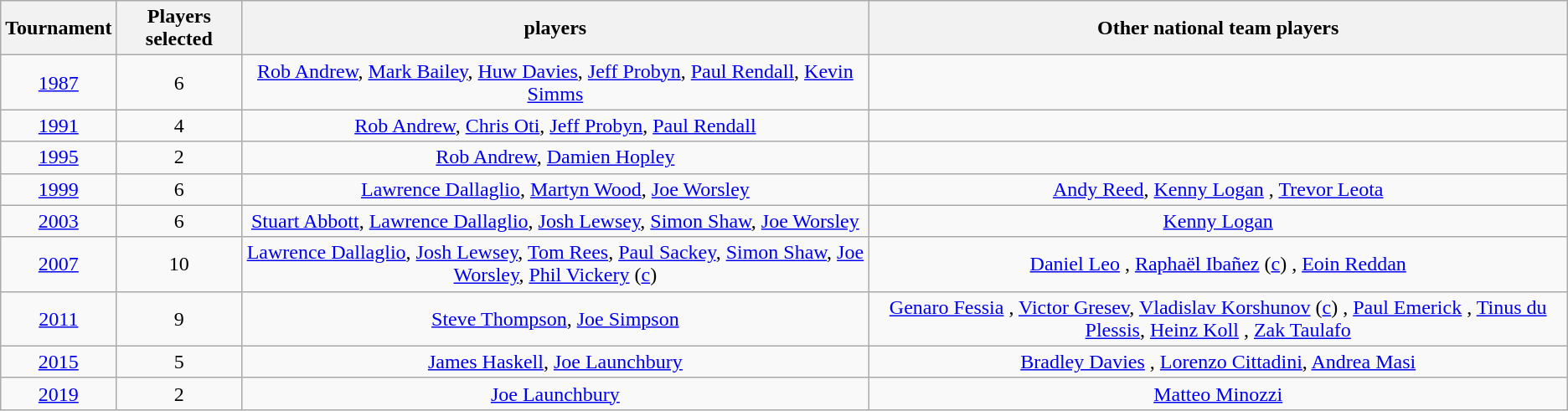<table class="wikitable sortable" style="text-align:center">
<tr>
<th>Tournament</th>
<th>Players selected</th>
<th> players</th>
<th>Other national team players</th>
</tr>
<tr>
<td><a href='#'>1987</a></td>
<td>6</td>
<td><a href='#'>Rob Andrew</a>, <a href='#'>Mark Bailey</a>, <a href='#'>Huw Davies</a>, <a href='#'>Jeff Probyn</a>, <a href='#'>Paul Rendall</a>, <a href='#'>Kevin Simms</a></td>
<td></td>
</tr>
<tr>
<td><a href='#'>1991</a></td>
<td>4</td>
<td><a href='#'>Rob Andrew</a>, <a href='#'>Chris Oti</a>, <a href='#'>Jeff Probyn</a>, <a href='#'>Paul Rendall</a></td>
<td></td>
</tr>
<tr>
<td><a href='#'>1995</a></td>
<td>2</td>
<td><a href='#'>Rob Andrew</a>, <a href='#'>Damien Hopley</a></td>
<td></td>
</tr>
<tr>
<td><a href='#'>1999</a></td>
<td>6</td>
<td><a href='#'>Lawrence Dallaglio</a>, <a href='#'>Martyn Wood</a>, <a href='#'>Joe Worsley</a></td>
<td><a href='#'>Andy Reed</a>, <a href='#'>Kenny Logan</a> , <a href='#'>Trevor Leota</a> </td>
</tr>
<tr>
<td><a href='#'>2003</a></td>
<td>6</td>
<td><a href='#'>Stuart Abbott</a>, <a href='#'>Lawrence Dallaglio</a>, <a href='#'>Josh Lewsey</a>, <a href='#'>Simon Shaw</a>, <a href='#'>Joe Worsley</a></td>
<td><a href='#'>Kenny Logan</a> </td>
</tr>
<tr>
<td><a href='#'>2007</a></td>
<td>10</td>
<td><a href='#'>Lawrence Dallaglio</a>, <a href='#'>Josh Lewsey</a>, <a href='#'>Tom Rees</a>, <a href='#'>Paul Sackey</a>, <a href='#'>Simon Shaw</a>, <a href='#'>Joe Worsley</a>, <a href='#'>Phil Vickery</a> (<a href='#'>c</a>)</td>
<td><a href='#'>Daniel Leo</a> , <a href='#'>Raphaël Ibañez</a> (<a href='#'>c</a>) , <a href='#'>Eoin Reddan</a> </td>
</tr>
<tr>
<td><a href='#'>2011</a></td>
<td>9</td>
<td><a href='#'>Steve Thompson</a>, <a href='#'>Joe Simpson</a></td>
<td><a href='#'>Genaro Fessia</a> , <a href='#'>Victor Gresev</a>, <a href='#'>Vladislav Korshunov</a> (<a href='#'>c</a>) , <a href='#'>Paul Emerick</a> , <a href='#'>Tinus du Plessis</a>, <a href='#'>Heinz Koll</a> , <a href='#'>Zak Taulafo</a> </td>
</tr>
<tr>
<td><a href='#'>2015</a></td>
<td>5</td>
<td><a href='#'>James Haskell</a>, <a href='#'>Joe Launchbury</a></td>
<td><a href='#'>Bradley Davies</a> , <a href='#'>Lorenzo Cittadini</a>, <a href='#'>Andrea Masi</a> </td>
</tr>
<tr>
<td><a href='#'>2019</a></td>
<td>2</td>
<td><a href='#'>Joe Launchbury</a></td>
<td><a href='#'>Matteo Minozzi</a> </td>
</tr>
</table>
